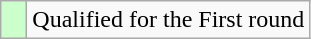<table class=wikitable>
<tr>
<td width=10px style="background-color:#ccffcc;"></td>
<td>Qualified for the First round</td>
</tr>
</table>
